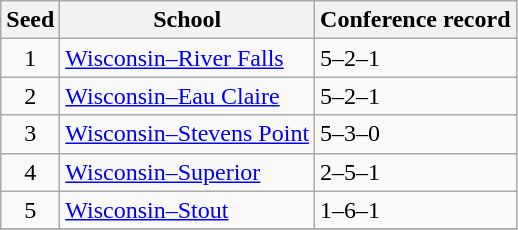<table class="wikitable">
<tr>
<th>Seed</th>
<th>School</th>
<th>Conference record</th>
</tr>
<tr>
<td align=center>1</td>
<td><a href='#'>Wisconsin–River Falls</a></td>
<td>5–2–1</td>
</tr>
<tr>
<td align=center>2</td>
<td><a href='#'>Wisconsin–Eau Claire</a></td>
<td>5–2–1</td>
</tr>
<tr>
<td align=center>3</td>
<td><a href='#'>Wisconsin–Stevens Point</a></td>
<td>5–3–0</td>
</tr>
<tr>
<td align=center>4</td>
<td><a href='#'>Wisconsin–Superior</a></td>
<td>2–5–1</td>
</tr>
<tr>
<td align=center>5</td>
<td><a href='#'>Wisconsin–Stout</a></td>
<td>1–6–1</td>
</tr>
<tr>
</tr>
</table>
